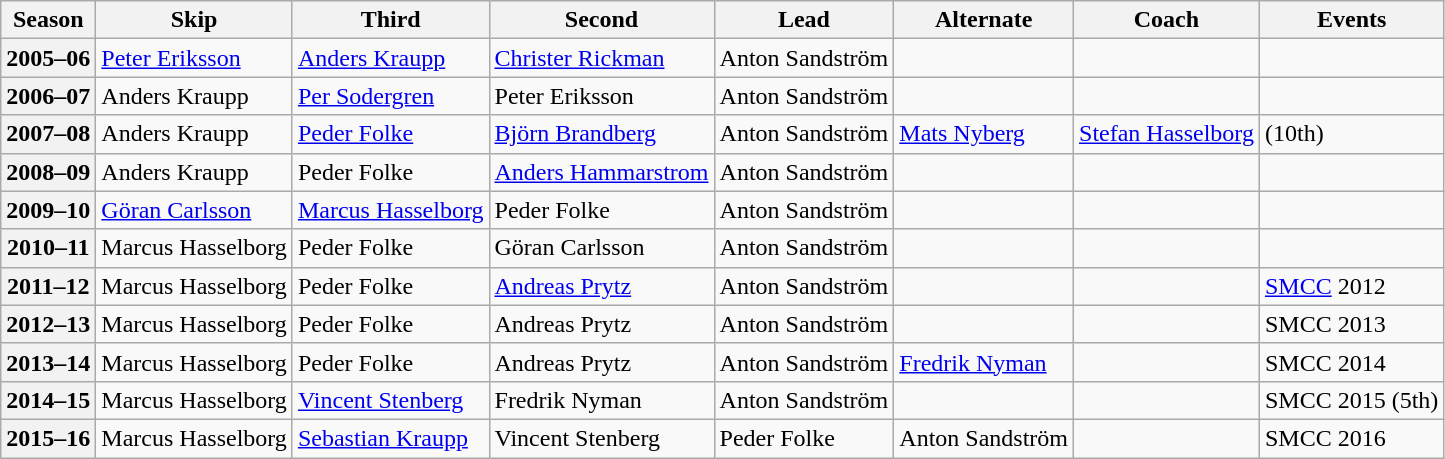<table class="wikitable">
<tr>
<th scope="col">Season</th>
<th scope="col">Skip</th>
<th scope="col">Third</th>
<th scope="col">Second</th>
<th scope="col">Lead</th>
<th scope="col">Alternate</th>
<th scope="col">Coach</th>
<th scope="col">Events</th>
</tr>
<tr>
<th scope="row">2005–06</th>
<td><a href='#'>Peter Eriksson</a></td>
<td><a href='#'>Anders Kraupp</a></td>
<td><a href='#'>Christer Rickman</a></td>
<td>Anton Sandström</td>
<td></td>
<td></td>
<td></td>
</tr>
<tr>
<th scope="row">2006–07</th>
<td>Anders Kraupp</td>
<td><a href='#'>Per Sodergren</a></td>
<td>Peter Eriksson</td>
<td>Anton Sandström</td>
<td></td>
<td></td>
<td></td>
</tr>
<tr>
<th scope="row">2007–08</th>
<td>Anders Kraupp</td>
<td><a href='#'>Peder Folke</a></td>
<td><a href='#'>Björn Brandberg</a></td>
<td>Anton Sandström</td>
<td><a href='#'>Mats Nyberg</a></td>
<td><a href='#'>Stefan Hasselborg</a></td>
<td> (10th)</td>
</tr>
<tr>
<th scope="row">2008–09</th>
<td>Anders Kraupp</td>
<td>Peder Folke</td>
<td><a href='#'>Anders Hammarstrom</a></td>
<td>Anton Sandström</td>
<td></td>
<td></td>
<td></td>
</tr>
<tr>
<th scope="row">2009–10</th>
<td><a href='#'>Göran Carlsson</a></td>
<td><a href='#'>Marcus Hasselborg</a></td>
<td>Peder Folke</td>
<td>Anton Sandström</td>
<td></td>
<td></td>
<td></td>
</tr>
<tr>
<th scope="row">2010–11</th>
<td>Marcus Hasselborg</td>
<td>Peder Folke</td>
<td>Göran Carlsson</td>
<td>Anton Sandström</td>
<td></td>
<td></td>
<td></td>
</tr>
<tr>
<th scope="row">2011–12</th>
<td>Marcus Hasselborg</td>
<td>Peder Folke</td>
<td><a href='#'>Andreas Prytz</a></td>
<td>Anton Sandström</td>
<td></td>
<td></td>
<td><a href='#'>SMCC</a> 2012 </td>
</tr>
<tr>
<th scope="row">2012–13</th>
<td>Marcus Hasselborg</td>
<td>Peder Folke</td>
<td>Andreas Prytz</td>
<td>Anton Sandström</td>
<td></td>
<td></td>
<td>SMCC 2013 </td>
</tr>
<tr>
<th scope="row">2013–14</th>
<td>Marcus Hasselborg</td>
<td>Peder Folke</td>
<td>Andreas Prytz</td>
<td>Anton Sandström</td>
<td><a href='#'>Fredrik Nyman</a></td>
<td></td>
<td>SMCC 2014 </td>
</tr>
<tr>
<th scope="row">2014–15</th>
<td>Marcus Hasselborg</td>
<td><a href='#'>Vincent Stenberg</a></td>
<td>Fredrik Nyman</td>
<td>Anton Sandström</td>
<td></td>
<td></td>
<td>SMCC 2015 (5th)</td>
</tr>
<tr>
<th scope="row">2015–16</th>
<td>Marcus Hasselborg</td>
<td><a href='#'>Sebastian Kraupp</a></td>
<td>Vincent Stenberg</td>
<td>Peder Folke</td>
<td>Anton Sandström</td>
<td></td>
<td>SMCC 2016 </td>
</tr>
</table>
